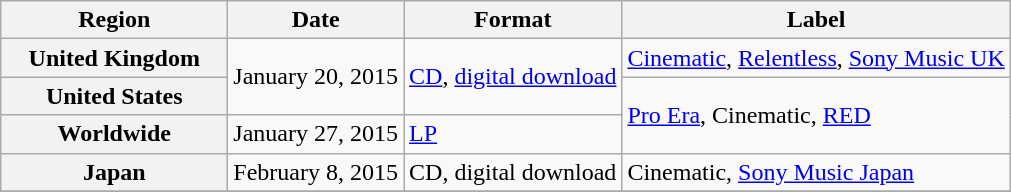<table class="wikitable plainrowheaders">
<tr>
<th scope="col" style="width:9em;">Region</th>
<th scope="col">Date</th>
<th scope="col">Format</th>
<th scope="col">Label</th>
</tr>
<tr>
<th scope="row">United Kingdom</th>
<td rowspan="2">January 20, 2015</td>
<td rowspan="2"><a href='#'>CD</a>, <a href='#'>digital download</a></td>
<td><a href='#'>Cinematic</a>, <a href='#'>Relentless</a>, <a href='#'>Sony Music UK</a></td>
</tr>
<tr>
<th scope="row">United States</th>
<td rowspan="2"><a href='#'>Pro Era</a>, Cinematic, <a href='#'>RED</a></td>
</tr>
<tr>
<th scope="row">Worldwide</th>
<td>January 27, 2015</td>
<td><a href='#'>LP</a></td>
</tr>
<tr>
<th scope="row">Japan</th>
<td>February 8, 2015</td>
<td>CD, digital download</td>
<td>Cinematic, <a href='#'>Sony Music Japan</a></td>
</tr>
<tr>
</tr>
</table>
